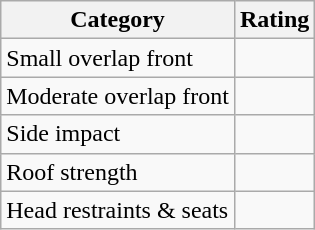<table class="wikitable">
<tr>
<th>Category</th>
<th>Rating</th>
</tr>
<tr>
<td>Small overlap front</td>
<td></td>
</tr>
<tr>
<td>Moderate overlap front</td>
<td></td>
</tr>
<tr>
<td>Side impact</td>
<td></td>
</tr>
<tr>
<td>Roof strength</td>
<td></td>
</tr>
<tr>
<td>Head restraints & seats</td>
<td></td>
</tr>
</table>
